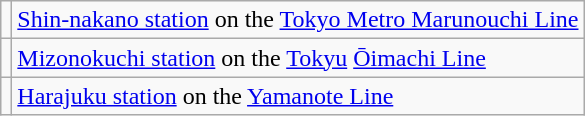<table class="wikitable">
<tr>
<td></td>
<td><a href='#'>Shin-nakano station</a> on the <a href='#'>Tokyo Metro Marunouchi Line</a></td>
</tr>
<tr>
<td></td>
<td><a href='#'>Mizonokuchi station</a> on the <a href='#'>Tokyu</a> <a href='#'>Ōimachi Line</a></td>
</tr>
<tr>
<td></td>
<td><a href='#'>Harajuku station</a> on the <a href='#'>Yamanote Line</a></td>
</tr>
</table>
